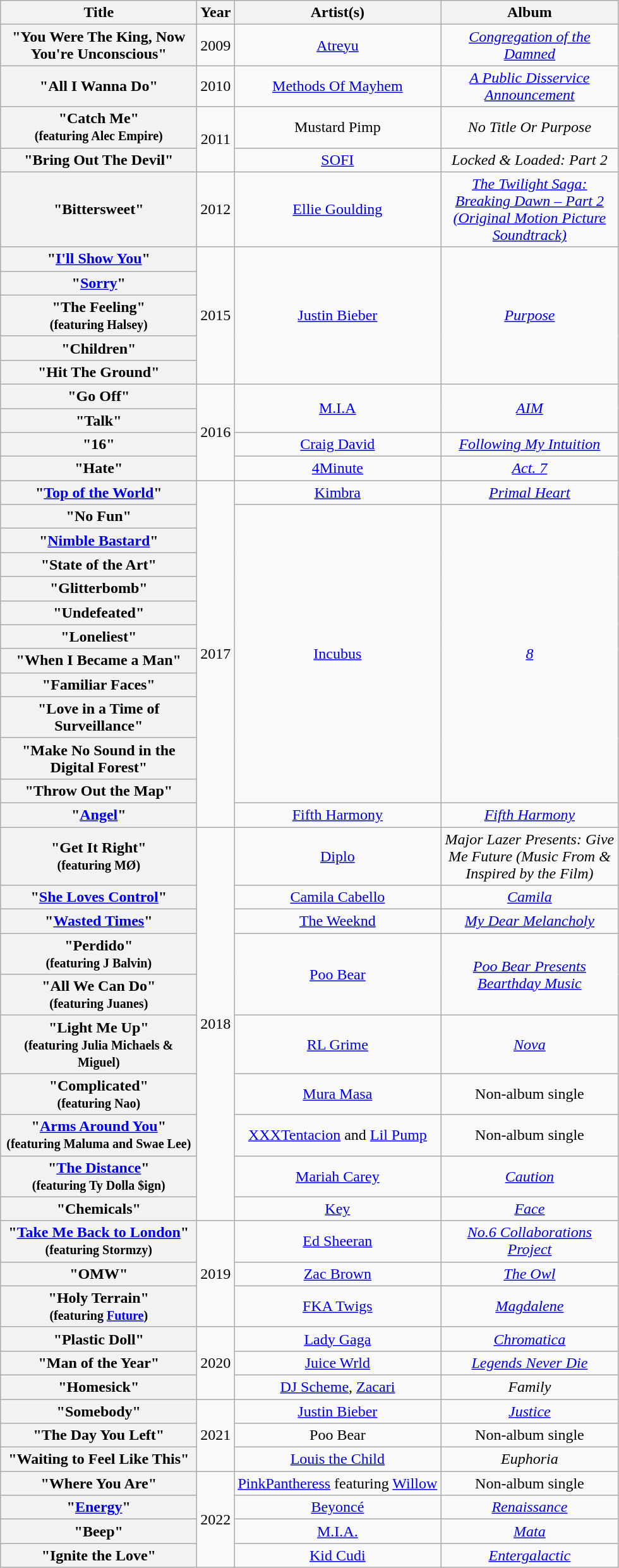<table class="wikitable plainrowheaders" style="text-align:center;">
<tr>
<th scope="col" style="width:200px;">Title</th>
<th scope="col">Year</th>
<th scope="col">Artist(s)</th>
<th scope="col" style="width:180px;">Album</th>
</tr>
<tr>
<th scope="row">"You Were The King, Now You're Unconscious"</th>
<td>2009</td>
<td><a href='#'>Atreyu</a></td>
<td><em><a href='#'>Congregation of the Damned</a></em></td>
</tr>
<tr>
<th scope="row">"All I Wanna Do"</th>
<td>2010</td>
<td><a href='#'>Methods Of Mayhem</a></td>
<td><em><a href='#'>A Public Disservice Announcement</a></em></td>
</tr>
<tr>
<th scope="row">"Catch Me"<br><small>(featuring Alec Empire)</small></th>
<td rowspan="2">2011</td>
<td>Mustard Pimp</td>
<td><em>No Title Or Purpose</em></td>
</tr>
<tr>
<th scope="row">"Bring Out The Devil"</th>
<td><a href='#'>SOFI</a></td>
<td><em>Locked & Loaded: Part 2</em></td>
</tr>
<tr>
<th scope="row">"Bittersweet"</th>
<td>2012</td>
<td><a href='#'>Ellie Goulding</a></td>
<td><em><a href='#'>The Twilight Saga: Breaking Dawn – Part 2 (Original Motion Picture Soundtrack)</a></em></td>
</tr>
<tr>
<th scope="row">"<a href='#'>I'll Show You</a>"</th>
<td rowspan="5">2015</td>
<td rowspan="5"><a href='#'>Justin Bieber</a></td>
<td rowspan="5"><em><a href='#'>Purpose</a></em></td>
</tr>
<tr>
<th scope="row">"<a href='#'>Sorry</a>"</th>
</tr>
<tr>
<th scope="row">"The Feeling"<br><small>(featuring Halsey)</small></th>
</tr>
<tr>
<th scope="row">"Children"</th>
</tr>
<tr>
<th scope="row">"Hit The Ground"</th>
</tr>
<tr>
<th scope="row">"Go Off"</th>
<td rowspan="4">2016</td>
<td rowspan="2"><a href='#'>M.I.A</a></td>
<td rowspan="2"><em><a href='#'>AIM</a></em></td>
</tr>
<tr>
<th scope="row">"Talk"</th>
</tr>
<tr>
<th scope="row">"16"</th>
<td><a href='#'>Craig David</a></td>
<td><em><a href='#'>Following My Intuition</a></em></td>
</tr>
<tr>
<th scope="row">"Hate"</th>
<td><a href='#'>4Minute</a></td>
<td><em><a href='#'>Act. 7</a></em></td>
</tr>
<tr>
<th scope="row">"<a href='#'>Top of the World</a>"</th>
<td rowspan="13">2017</td>
<td><a href='#'>Kimbra</a></td>
<td><em><a href='#'>Primal Heart</a></em></td>
</tr>
<tr>
<th scope="row">"No Fun"</th>
<td rowspan="11"><a href='#'>Incubus</a></td>
<td rowspan="11"><em><a href='#'>8</a></em></td>
</tr>
<tr>
<th scope="row">"<a href='#'>Nimble Bastard</a>"</th>
</tr>
<tr>
<th scope="row">"State of the Art"</th>
</tr>
<tr>
<th scope="row">"Glitterbomb"</th>
</tr>
<tr>
<th scope="row">"Undefeated"</th>
</tr>
<tr>
<th scope="row">"Loneliest"</th>
</tr>
<tr>
<th scope="row">"When I Became a Man"</th>
</tr>
<tr>
<th scope="row">"Familiar Faces"</th>
</tr>
<tr>
<th scope="row">"Love in a Time of Surveillance"</th>
</tr>
<tr>
<th scope="row">"Make No Sound in the Digital Forest"</th>
</tr>
<tr>
<th scope="row">"Throw Out the Map"</th>
</tr>
<tr>
<th scope="row">"<a href='#'>Angel</a>"</th>
<td><a href='#'>Fifth Harmony</a></td>
<td><em><a href='#'>Fifth Harmony</a></em></td>
</tr>
<tr>
<th scope="row">"Get It Right"<br><small>(featuring MØ)</small></th>
<td rowspan="10">2018</td>
<td><a href='#'>Diplo</a></td>
<td><em>Major Lazer Presents: Give Me Future (Music From & Inspired by the Film)</em></td>
</tr>
<tr>
<th scope="row">"<a href='#'>She Loves Control</a>"</th>
<td><a href='#'>Camila Cabello</a></td>
<td><em><a href='#'>Camila</a></em></td>
</tr>
<tr>
<th scope="row">"<a href='#'>Wasted Times</a>"</th>
<td><a href='#'>The Weeknd</a></td>
<td><em><a href='#'>My Dear Melancholy</a></em></td>
</tr>
<tr>
<th scope="row">"Perdido"<br><small>(featuring J Balvin)</small></th>
<td rowspan="2"><a href='#'>Poo Bear</a></td>
<td rowspan="2"><em><a href='#'>Poo Bear Presents Bearthday Music</a></em></td>
</tr>
<tr>
<th scope="row">"All We Can Do"<br><small>(featuring Juanes)</small></th>
</tr>
<tr>
<th scope="row">"Light Me Up"<br><small>(featuring Julia Michaels & Miguel)</small></th>
<td><a href='#'>RL Grime</a></td>
<td><em><a href='#'>Nova</a></em></td>
</tr>
<tr>
<th scope="row">"Complicated"<br><small>(featuring Nao)</small></th>
<td><a href='#'>Mura Masa</a></td>
<td>Non-album single</td>
</tr>
<tr>
<th scope="row">"<a href='#'>Arms Around You</a>"<br><small>(featuring Maluma and Swae Lee)</small></th>
<td><a href='#'>XXXTentacion</a> and <a href='#'>Lil Pump</a></td>
<td>Non-album single</td>
</tr>
<tr>
<th scope="row">"<a href='#'>The Distance</a>"<br><small>(featuring Ty Dolla $ign)</small></th>
<td><a href='#'>Mariah Carey</a></td>
<td><em><a href='#'>Caution</a></em></td>
</tr>
<tr>
<th scope="row">"Chemicals"</th>
<td><a href='#'>Key</a></td>
<td><a href='#'><em>Face</em></a></td>
</tr>
<tr>
<th scope="row">"<a href='#'>Take Me Back to London</a>"<br><small>(featuring Stormzy)</small></th>
<td rowspan="3">2019</td>
<td><a href='#'>Ed Sheeran</a></td>
<td><em><a href='#'>No.6 Collaborations Project</a></em></td>
</tr>
<tr>
<th scope="row">"OMW"</th>
<td><a href='#'>Zac Brown</a></td>
<td><em><a href='#'>The Owl</a></em></td>
</tr>
<tr>
<th scope="row">"Holy Terrain"<br><small>(featuring <a href='#'>Future</a>)</small></th>
<td><a href='#'>FKA Twigs</a></td>
<td><em><a href='#'>Magdalene</a></em></td>
</tr>
<tr>
<th scope="row">"Plastic Doll"</th>
<td rowspan="3">2020</td>
<td><a href='#'>Lady Gaga</a></td>
<td><em><a href='#'>Chromatica</a></em></td>
</tr>
<tr>
<th scope="row">"Man of the Year"</th>
<td><a href='#'>Juice Wrld</a></td>
<td><em><a href='#'>Legends Never Die</a></em></td>
</tr>
<tr>
<th scope="row">"Homesick"</th>
<td><a href='#'>DJ Scheme</a>, <a href='#'>Zacari</a></td>
<td><em>Family</em></td>
</tr>
<tr>
<th scope="row">"Somebody"</th>
<td rowspan="3">2021</td>
<td><a href='#'>Justin Bieber</a></td>
<td><em><a href='#'>Justice</a></em></td>
</tr>
<tr>
<th scope="row">"The Day You Left"</th>
<td>Poo Bear</td>
<td>Non-album single</td>
</tr>
<tr>
<th scope="row">"Waiting to Feel Like This"</th>
<td><a href='#'>Louis the Child</a></td>
<td><em>Euphoria</em></td>
</tr>
<tr>
<th scope="row">"Where You Are"</th>
<td rowspan="4">2022</td>
<td><a href='#'>PinkPantheress</a> featuring <a href='#'>Willow</a></td>
<td>Non-album single</td>
</tr>
<tr>
<th scope="row">"<a href='#'>Energy</a>"</th>
<td><a href='#'>Beyoncé</a></td>
<td><em><a href='#'>Renaissance</a></em></td>
</tr>
<tr>
<th scope="row">"Beep"</th>
<td><a href='#'>M.I.A.</a></td>
<td><em><a href='#'>Mata</a></em></td>
</tr>
<tr>
<th scope="row">"Ignite the Love"</th>
<td><a href='#'>Kid Cudi</a></td>
<td><em><a href='#'>Entergalactic</a></em></td>
</tr>
</table>
